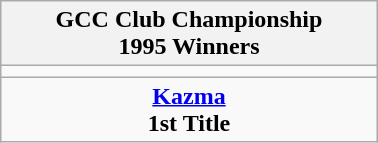<table class="wikitable" style="text-align: center; margin: 0 auto; width: 20%">
<tr>
<th>GCC Club Championship <br>1995 Winners</th>
</tr>
<tr>
<td></td>
</tr>
<tr>
<td><strong><a href='#'>Kazma</a></strong><br><strong>1st Title</strong></td>
</tr>
</table>
